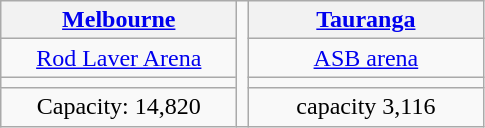<table class=wikitable align="center" style="text-align:center;">
<tr>
<th width=150px><a href='#'>Melbourne</a></th>
<td rowspan=4></td>
<th width=150px><a href='#'>Tauranga</a></th>
</tr>
<tr>
<td><a href='#'>Rod Laver Arena</a></td>
<td><a href='#'>ASB arena</a></td>
</tr>
<tr>
<td></td>
<td></td>
</tr>
<tr>
<td>Capacity: 14,820</td>
<td>capacity 3,116</td>
</tr>
</table>
